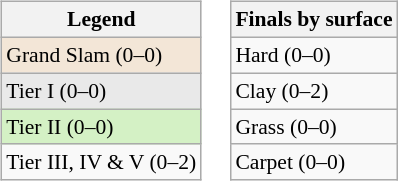<table>
<tr valign=top>
<td><br><table class=wikitable style="font-size:90%">
<tr>
<th>Legend</th>
</tr>
<tr>
<td bgcolor=#f3e6d7>Grand Slam (0–0)</td>
</tr>
<tr>
<td bgcolor=#e9e9e9>Tier I (0–0)</td>
</tr>
<tr>
<td bgcolor=#d4f1c5>Tier II (0–0)</td>
</tr>
<tr>
<td>Tier III, IV & V (0–2)</td>
</tr>
</table>
</td>
<td><br><table class=wikitable style="font-size:90%">
<tr bgcolor="#eeeeee">
<th>Finals by surface</th>
</tr>
<tr>
<td>Hard (0–0)</td>
</tr>
<tr>
<td>Clay (0–2)</td>
</tr>
<tr>
<td>Grass (0–0)</td>
</tr>
<tr>
<td>Carpet (0–0)</td>
</tr>
</table>
</td>
</tr>
</table>
